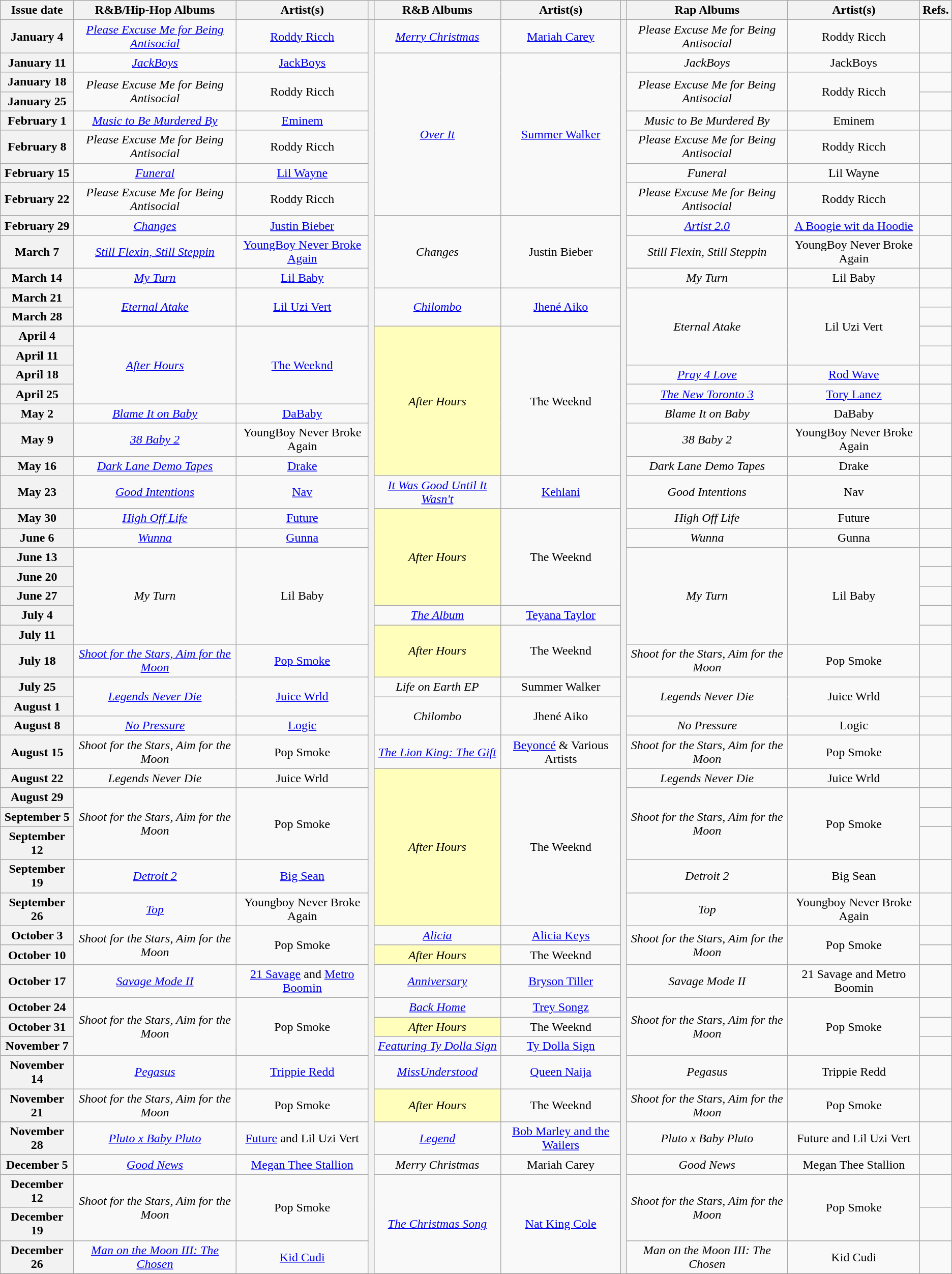<table class="wikitable plainrowheaders" style="text-align:center;">
<tr>
<th>Issue date</th>
<th>R&B/Hip-Hop Albums</th>
<th>Artist(s)</th>
<th></th>
<th>R&B Albums</th>
<th>Artist(s)</th>
<th></th>
<th>Rap Albums</th>
<th>Artist(s)</th>
<th>Refs.</th>
</tr>
<tr>
<th scope="row">January 4</th>
<td><em><a href='#'>Please Excuse Me for Being Antisocial</a></em></td>
<td><a href='#'>Roddy Ricch</a></td>
<th rowspan="58"></th>
<td><em><a href='#'>Merry Christmas</a></em></td>
<td><a href='#'>Mariah Carey</a></td>
<th rowspan="58"></th>
<td><em>Please Excuse Me for Being Antisocial</em></td>
<td>Roddy Ricch</td>
<td></td>
</tr>
<tr>
<th scope="row">January 11</th>
<td><em><a href='#'>JackBoys</a></em></td>
<td><a href='#'>JackBoys</a></td>
<td rowspan="7"><em><a href='#'>Over It</a></em></td>
<td rowspan="7"><a href='#'>Summer Walker</a></td>
<td><em>JackBoys</em></td>
<td>JackBoys</td>
<td></td>
</tr>
<tr>
<th scope="row">January 18</th>
<td rowspan="2"><em>Please Excuse Me for Being Antisocial</em></td>
<td rowspan="2">Roddy Ricch</td>
<td rowspan="2"><em>Please Excuse Me for Being Antisocial</em></td>
<td rowspan="2">Roddy Ricch</td>
<td></td>
</tr>
<tr>
<th scope="row">January 25</th>
<td></td>
</tr>
<tr>
<th scope="row">February 1</th>
<td><em><a href='#'>Music to Be Murdered By</a></em></td>
<td><a href='#'>Eminem</a></td>
<td><em>Music to Be Murdered By</em></td>
<td>Eminem</td>
<td></td>
</tr>
<tr>
<th scope="row">February 8</th>
<td><em>Please Excuse Me for Being Antisocial</em></td>
<td>Roddy Ricch</td>
<td><em>Please Excuse Me for Being Antisocial</em></td>
<td>Roddy Ricch</td>
<td></td>
</tr>
<tr>
<th scope="row">February 15</th>
<td><em><a href='#'>Funeral</a></em></td>
<td><a href='#'>Lil Wayne</a></td>
<td><em>Funeral</em></td>
<td>Lil Wayne</td>
<td></td>
</tr>
<tr>
<th scope="row">February 22</th>
<td><em>Please Excuse Me for Being Antisocial</em></td>
<td>Roddy Ricch</td>
<td><em>Please Excuse Me for Being Antisocial</em></td>
<td>Roddy Ricch</td>
<td></td>
</tr>
<tr>
<th scope="row">February 29</th>
<td><em><a href='#'>Changes</a></em></td>
<td><a href='#'>Justin Bieber</a></td>
<td rowspan="3"><em>Changes</em></td>
<td rowspan="3">Justin Bieber</td>
<td><em><a href='#'>Artist 2.0</a></em></td>
<td><a href='#'>A Boogie wit da Hoodie</a></td>
<td></td>
</tr>
<tr>
<th scope="row">March 7</th>
<td><em><a href='#'>Still Flexin, Still Steppin</a></em></td>
<td><a href='#'>YoungBoy Never Broke Again</a></td>
<td><em>Still Flexin, Still Steppin</em></td>
<td>YoungBoy Never Broke Again</td>
<td></td>
</tr>
<tr>
<th scope="row">March 14</th>
<td><em><a href='#'>My Turn</a></em></td>
<td><a href='#'>Lil Baby</a></td>
<td><em>My Turn</em></td>
<td>Lil Baby</td>
<td></td>
</tr>
<tr>
<th scope="row">March 21</th>
<td rowspan="2"><em><a href='#'>Eternal Atake</a></em></td>
<td rowspan="2"><a href='#'>Lil Uzi Vert</a></td>
<td rowspan="2"><em><a href='#'>Chilombo</a></em></td>
<td rowspan="2"><a href='#'>Jhené Aiko</a></td>
<td rowspan="4"><em>Eternal Atake</em></td>
<td rowspan="4">Lil Uzi Vert</td>
<td></td>
</tr>
<tr>
<th scope="row">March 28</th>
<td></td>
</tr>
<tr>
<th scope="row">April 4</th>
<td rowspan="4"><em><a href='#'>After Hours</a></em></td>
<td rowspan="4"><a href='#'>The Weeknd</a></td>
<td bgcolor=FFFFBB rowspan="7"><em>After Hours</em> </td>
<td rowspan="7">The Weeknd</td>
<td></td>
</tr>
<tr>
<th scope="row">April 11</th>
<td></td>
</tr>
<tr>
<th scope="row">April 18</th>
<td><em><a href='#'>Pray 4 Love</a></em></td>
<td><a href='#'>Rod Wave</a></td>
<td></td>
</tr>
<tr>
<th scope="row">April 25</th>
<td><em><a href='#'>The New Toronto 3</a></em></td>
<td><a href='#'>Tory Lanez</a></td>
<td></td>
</tr>
<tr>
<th scope="row">May 2</th>
<td><em><a href='#'>Blame It on Baby</a></em></td>
<td><a href='#'>DaBaby</a></td>
<td><em>Blame It on Baby</em></td>
<td>DaBaby</td>
<td></td>
</tr>
<tr>
<th scope="row">May 9</th>
<td><em><a href='#'>38 Baby 2</a></em></td>
<td>YoungBoy Never Broke Again</td>
<td><em>38 Baby 2</em></td>
<td>YoungBoy Never Broke Again</td>
<td></td>
</tr>
<tr>
<th scope="row">May 16</th>
<td><em><a href='#'>Dark Lane Demo Tapes</a></em></td>
<td><a href='#'>Drake</a></td>
<td><em>Dark Lane Demo Tapes</em></td>
<td>Drake</td>
<td></td>
</tr>
<tr>
<th scope="row">May 23</th>
<td><em><a href='#'>Good Intentions</a></em></td>
<td><a href='#'>Nav</a></td>
<td><em><a href='#'>It Was Good Until It Wasn't</a></em></td>
<td><a href='#'>Kehlani</a></td>
<td><em>Good Intentions</em></td>
<td>Nav</td>
<td></td>
</tr>
<tr>
<th scope="row">May 30</th>
<td><em><a href='#'>High Off Life</a></em></td>
<td><a href='#'>Future</a></td>
<td bgcolor=FFFFBB rowspan="5"><em>After Hours</em> </td>
<td rowspan="5">The Weeknd</td>
<td><em>High Off Life</em></td>
<td>Future</td>
<td></td>
</tr>
<tr>
<th scope="row">June 6</th>
<td><em><a href='#'>Wunna</a></em></td>
<td><a href='#'>Gunna</a></td>
<td><em>Wunna</em></td>
<td>Gunna</td>
<td></td>
</tr>
<tr>
<th scope="row">June 13</th>
<td rowspan="5"><em>My Turn</em></td>
<td rowspan="5">Lil Baby</td>
<td rowspan="5"><em>My Turn</em></td>
<td rowspan="5">Lil Baby</td>
<td></td>
</tr>
<tr>
<th scope="row">June 20</th>
<td></td>
</tr>
<tr>
<th scope="row">June 27</th>
<td></td>
</tr>
<tr>
<th scope="row">July 4</th>
<td><em><a href='#'>The Album</a></em></td>
<td><a href='#'>Teyana Taylor</a></td>
<td></td>
</tr>
<tr>
<th scope="row">July 11</th>
<td bgcolor=FFFFBB rowspan="2"><em>After Hours</em> </td>
<td rowspan="2">The Weeknd</td>
<td></td>
</tr>
<tr>
<th scope="row">July 18</th>
<td><em><a href='#'>Shoot for the Stars, Aim for the Moon</a></em></td>
<td><a href='#'>Pop Smoke</a></td>
<td><em>Shoot for the Stars, Aim for the Moon</em></td>
<td>Pop Smoke</td>
<td></td>
</tr>
<tr>
<th scope="row">July 25</th>
<td rowspan="2"><em><a href='#'>Legends Never Die</a></em></td>
<td rowspan="2"><a href='#'>Juice Wrld</a></td>
<td><em>Life on Earth EP</em></td>
<td>Summer Walker</td>
<td rowspan="2"><em>Legends Never Die</em></td>
<td rowspan="2">Juice Wrld</td>
<td></td>
</tr>
<tr>
<th scope="row">August 1</th>
<td rowspan="2"><em>Chilombo</em></td>
<td rowspan="2">Jhené Aiko</td>
<td></td>
</tr>
<tr>
<th scope="row">August 8</th>
<td><em><a href='#'>No Pressure</a></em></td>
<td><a href='#'>Logic</a></td>
<td><em>No Pressure</em></td>
<td>Logic</td>
<td></td>
</tr>
<tr>
<th scope="row">August 15</th>
<td><em>Shoot for the Stars, Aim for the Moon</em></td>
<td>Pop Smoke</td>
<td><em><a href='#'>The Lion King: The Gift</a></em></td>
<td><a href='#'>Beyoncé</a> & Various Artists</td>
<td><em>Shoot for the Stars, Aim for the Moon</em></td>
<td>Pop Smoke</td>
<td></td>
</tr>
<tr>
<th scope="row">August 22</th>
<td><em>Legends Never Die</em></td>
<td>Juice Wrld</td>
<td bgcolor=FFFFBB rowspan="6"><em>After Hours</em> </td>
<td rowspan="6">The Weeknd</td>
<td><em>Legends Never Die</em></td>
<td>Juice Wrld</td>
<td></td>
</tr>
<tr>
<th scope="row">August 29</th>
<td rowspan="3"><em>Shoot for the Stars, Aim for the Moon</em></td>
<td rowspan="3">Pop Smoke</td>
<td rowspan="3"><em>Shoot for the Stars, Aim for the Moon</em></td>
<td rowspan="3">Pop Smoke</td>
<td></td>
</tr>
<tr>
<th scope="row">September 5</th>
<td></td>
</tr>
<tr>
<th scope="row">September 12</th>
<td></td>
</tr>
<tr>
<th scope="row">September 19</th>
<td><em><a href='#'>Detroit 2</a></em></td>
<td><a href='#'>Big Sean</a></td>
<td><em>Detroit 2</em></td>
<td>Big Sean</td>
<td></td>
</tr>
<tr>
<th scope="row">September 26</th>
<td><em><a href='#'>Top</a></em></td>
<td>Youngboy Never Broke Again</td>
<td><em>Top</em></td>
<td>Youngboy Never Broke Again</td>
<td></td>
</tr>
<tr>
<th scope="row">October 3</th>
<td rowspan="2"><em>Shoot for the Stars, Aim for the Moon</em></td>
<td rowspan="2">Pop Smoke</td>
<td><em><a href='#'>Alicia</a></em></td>
<td><a href='#'>Alicia Keys</a></td>
<td rowspan="2"><em>Shoot for the Stars, Aim for the Moon</em></td>
<td rowspan="2">Pop Smoke</td>
<td></td>
</tr>
<tr>
<th scope="row">October 10</th>
<td bgcolor=FFFFBB><em>After Hours</em> </td>
<td>The Weeknd</td>
<td></td>
</tr>
<tr>
<th scope="row">October 17</th>
<td><em><a href='#'>Savage Mode II</a></em></td>
<td><a href='#'>21 Savage</a> and <a href='#'>Metro Boomin</a></td>
<td><em><a href='#'>Anniversary</a></em></td>
<td><a href='#'>Bryson Tiller</a></td>
<td><em>Savage Mode II</em></td>
<td>21 Savage and Metro Boomin</td>
<td></td>
</tr>
<tr>
<th scope="row">October 24</th>
<td rowspan="3"><em>Shoot for the Stars, Aim for the Moon</em></td>
<td rowspan="3">Pop Smoke</td>
<td><em><a href='#'>Back Home</a></em></td>
<td><a href='#'>Trey Songz</a></td>
<td rowspan="3"><em>Shoot for the Stars, Aim for the Moon</em></td>
<td rowspan="3">Pop Smoke</td>
<td></td>
</tr>
<tr>
<th scope="row">October 31</th>
<td bgcolor=FFFFBB><em>After Hours</em> </td>
<td>The Weeknd</td>
<td></td>
</tr>
<tr>
<th scope="row">November 7</th>
<td><em><a href='#'>Featuring Ty Dolla Sign</a></em></td>
<td><a href='#'>Ty Dolla Sign</a></td>
<td></td>
</tr>
<tr>
<th scope="row">November 14</th>
<td><em><a href='#'>Pegasus</a></em></td>
<td><a href='#'>Trippie Redd</a></td>
<td><em><a href='#'>MissUnderstood</a></em></td>
<td><a href='#'>Queen Naija</a></td>
<td><em>Pegasus</em></td>
<td>Trippie Redd</td>
<td></td>
</tr>
<tr>
<th scope="row">November 21</th>
<td><em>Shoot for the Stars, Aim for the Moon</em></td>
<td>Pop Smoke</td>
<td bgcolor=FFFFBB><em>After Hours</em> </td>
<td>The Weeknd</td>
<td><em>Shoot for the Stars, Aim for the Moon</em></td>
<td>Pop Smoke</td>
<td></td>
</tr>
<tr>
<th scope="row">November 28</th>
<td><em><a href='#'>Pluto x Baby Pluto</a></em></td>
<td><a href='#'>Future</a> and Lil Uzi Vert</td>
<td><em><a href='#'>Legend</a></em></td>
<td><a href='#'>Bob Marley and the Wailers</a></td>
<td><em>Pluto x Baby Pluto</em></td>
<td>Future and Lil Uzi Vert</td>
<td></td>
</tr>
<tr>
<th scope="row">December 5</th>
<td><em><a href='#'>Good News</a></em></td>
<td><a href='#'>Megan Thee Stallion</a></td>
<td><em>Merry Christmas</em></td>
<td>Mariah Carey</td>
<td><em>Good News</em></td>
<td>Megan Thee Stallion</td>
<td></td>
</tr>
<tr>
<th scope="row">December 12</th>
<td rowspan=2><em>Shoot for the Stars, Aim for the Moon</em></td>
<td rowspan=2>Pop Smoke</td>
<td rowspan=3><em><a href='#'>The Christmas Song</a></em></td>
<td rowspan=3><a href='#'>Nat King Cole</a></td>
<td rowspan=2><em>Shoot for the Stars, Aim for the Moon</em></td>
<td rowspan=2>Pop Smoke</td>
<td></td>
</tr>
<tr>
<th scope="row">December 19</th>
<td></td>
</tr>
<tr>
<th scope="row">December 26</th>
<td rowspan=1><em><a href='#'>Man on the Moon III: The Chosen</a></em></td>
<td rowspan=1><a href='#'>Kid Cudi</a></td>
<td rowspan=1><em>Man on the Moon III: The Chosen</em></td>
<td rowspan=1>Kid Cudi</td>
<td></td>
</tr>
<tr>
</tr>
</table>
